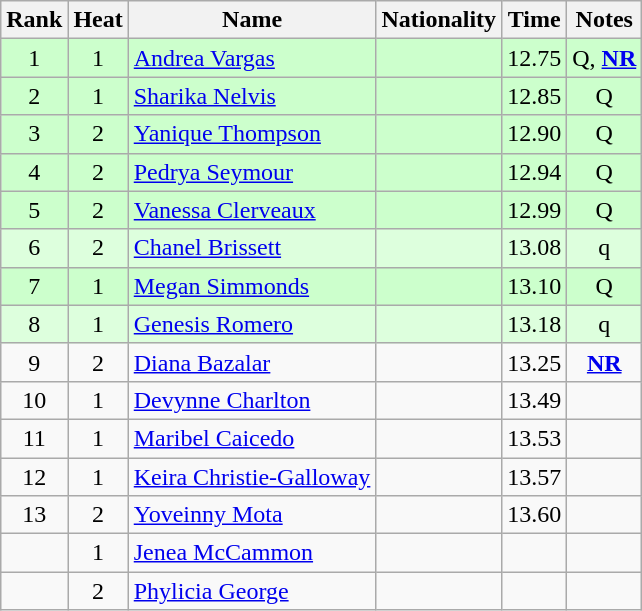<table class="wikitable sortable" style="text-align:center">
<tr>
<th>Rank</th>
<th>Heat</th>
<th>Name</th>
<th>Nationality</th>
<th>Time</th>
<th>Notes</th>
</tr>
<tr bgcolor=ccffcc>
<td>1</td>
<td>1</td>
<td align=left><a href='#'>Andrea Vargas</a></td>
<td align=left></td>
<td>12.75</td>
<td>Q, <strong><a href='#'>NR</a></strong></td>
</tr>
<tr bgcolor=ccffcc>
<td>2</td>
<td>1</td>
<td align=left><a href='#'>Sharika Nelvis</a></td>
<td align=left></td>
<td>12.85</td>
<td>Q</td>
</tr>
<tr bgcolor=ccffcc>
<td>3</td>
<td>2</td>
<td align=left><a href='#'>Yanique Thompson</a></td>
<td align=left></td>
<td>12.90</td>
<td>Q</td>
</tr>
<tr bgcolor=ccffcc>
<td>4</td>
<td>2</td>
<td align=left><a href='#'>Pedrya Seymour</a></td>
<td align=left></td>
<td>12.94</td>
<td>Q</td>
</tr>
<tr bgcolor=ccffcc>
<td>5</td>
<td>2</td>
<td align=left><a href='#'>Vanessa Clerveaux</a></td>
<td align=left></td>
<td>12.99</td>
<td>Q</td>
</tr>
<tr bgcolor=ddffdd>
<td>6</td>
<td>2</td>
<td align=left><a href='#'>Chanel Brissett</a></td>
<td align=left></td>
<td>13.08</td>
<td>q</td>
</tr>
<tr bgcolor=ccffcc>
<td>7</td>
<td>1</td>
<td align=left><a href='#'>Megan Simmonds</a></td>
<td align=left></td>
<td>13.10</td>
<td>Q</td>
</tr>
<tr bgcolor=ddffdd>
<td>8</td>
<td>1</td>
<td align=left><a href='#'>Genesis Romero</a></td>
<td align=left></td>
<td>13.18</td>
<td>q</td>
</tr>
<tr>
<td>9</td>
<td>2</td>
<td align=left><a href='#'>Diana Bazalar</a></td>
<td align=left></td>
<td>13.25</td>
<td><strong><a href='#'>NR</a></strong></td>
</tr>
<tr>
<td>10</td>
<td>1</td>
<td align=left><a href='#'>Devynne Charlton</a></td>
<td align=left></td>
<td>13.49</td>
<td></td>
</tr>
<tr>
<td>11</td>
<td>1</td>
<td align=left><a href='#'>Maribel Caicedo</a></td>
<td align=left></td>
<td>13.53</td>
<td></td>
</tr>
<tr>
<td>12</td>
<td>1</td>
<td align=left><a href='#'>Keira Christie-Galloway</a></td>
<td align=left></td>
<td>13.57</td>
<td></td>
</tr>
<tr>
<td>13</td>
<td>2</td>
<td align=left><a href='#'>Yoveinny Mota</a></td>
<td align=left></td>
<td>13.60</td>
<td></td>
</tr>
<tr>
<td></td>
<td>1</td>
<td align=left><a href='#'>Jenea McCammon</a></td>
<td align=left></td>
<td></td>
<td></td>
</tr>
<tr>
<td></td>
<td>2</td>
<td align=left><a href='#'>Phylicia George</a></td>
<td align=left></td>
<td></td>
<td></td>
</tr>
</table>
